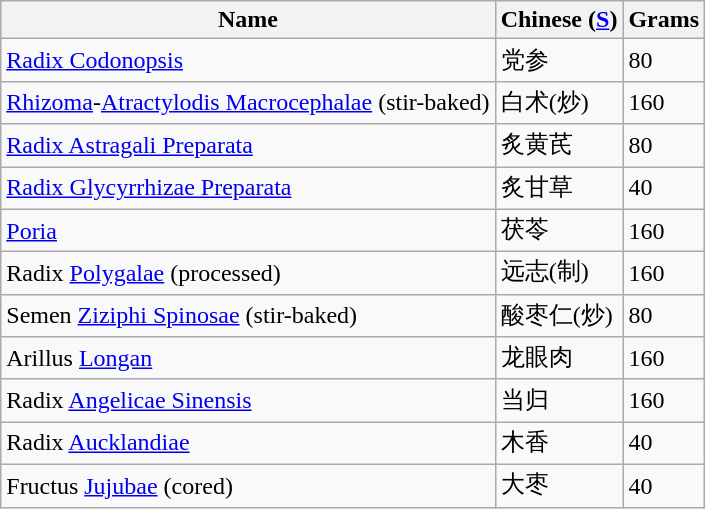<table class="wikitable">
<tr>
<th>Name</th>
<th>Chinese (<a href='#'>S</a>)</th>
<th>Grams</th>
</tr>
<tr>
<td><a href='#'>Radix Codonopsis</a></td>
<td>党参</td>
<td>80</td>
</tr>
<tr>
<td><a href='#'>Rhizoma</a>-<a href='#'>Atractylodis Macrocephalae</a> (stir-baked)</td>
<td>白术(炒)</td>
<td>160</td>
</tr>
<tr>
<td><a href='#'>Radix Astragali Preparata</a></td>
<td>炙黄芪</td>
<td>80</td>
</tr>
<tr>
<td><a href='#'>Radix Glycyrrhizae Preparata</a></td>
<td>炙甘草</td>
<td>40</td>
</tr>
<tr>
<td><a href='#'>Poria</a></td>
<td>茯苓</td>
<td>160</td>
</tr>
<tr>
<td>Radix <a href='#'>Polygalae</a> (processed)</td>
<td>远志(制)</td>
<td>160</td>
</tr>
<tr>
<td>Semen <a href='#'>Ziziphi Spinosae</a> (stir-baked)</td>
<td>酸枣仁(炒)</td>
<td>80</td>
</tr>
<tr>
<td>Arillus <a href='#'>Longan</a></td>
<td>龙眼肉</td>
<td>160</td>
</tr>
<tr>
<td>Radix <a href='#'>Angelicae Sinensis</a></td>
<td>当归</td>
<td>160</td>
</tr>
<tr>
<td>Radix <a href='#'>Aucklandiae</a></td>
<td>木香</td>
<td>40</td>
</tr>
<tr>
<td>Fructus <a href='#'>Jujubae</a> (cored)</td>
<td>大枣</td>
<td>40</td>
</tr>
</table>
